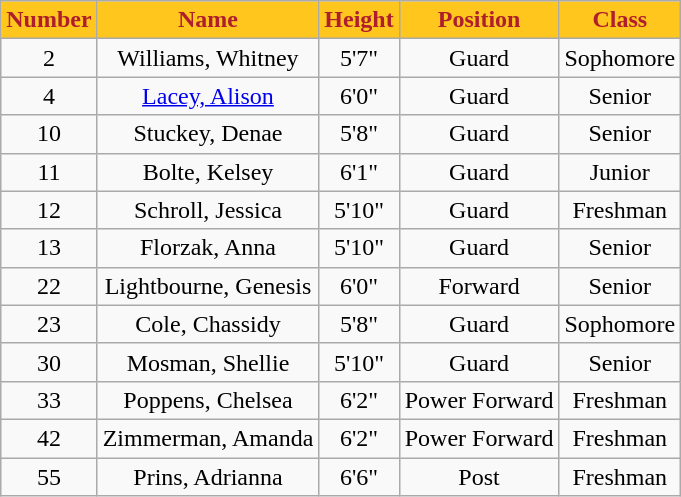<table class="wikitable sortable" style="text-align:center">
<tr>
<th style="background:#FFC61E;color:#AF1E2D;">Number</th>
<th style="background:#FFC61E;color:#AF1E2D;">Name</th>
<th style="background:#FFC61E;color:#AF1E2D;">Height</th>
<th style="background:#FFC61E;color:#AF1E2D;">Position</th>
<th style="background:#FFC61E;color:#AF1E2D;">Class</th>
</tr>
<tr>
<td>2</td>
<td>Williams, Whitney</td>
<td>5'7"</td>
<td>Guard</td>
<td>Sophomore</td>
</tr>
<tr>
<td>4</td>
<td><a href='#'>Lacey, Alison</a></td>
<td>6'0"</td>
<td>Guard</td>
<td>Senior</td>
</tr>
<tr>
<td>10</td>
<td>Stuckey, Denae</td>
<td>5'8"</td>
<td>Guard</td>
<td>Senior</td>
</tr>
<tr>
<td>11</td>
<td>Bolte, Kelsey</td>
<td>6'1"</td>
<td>Guard</td>
<td>Junior</td>
</tr>
<tr>
<td>12</td>
<td>Schroll, Jessica</td>
<td>5'10"</td>
<td>Guard</td>
<td>Freshman</td>
</tr>
<tr>
<td>13</td>
<td>Florzak, Anna</td>
<td>5'10"</td>
<td>Guard</td>
<td>Senior</td>
</tr>
<tr>
<td>22</td>
<td>Lightbourne, Genesis</td>
<td>6'0"</td>
<td>Forward</td>
<td>Senior</td>
</tr>
<tr>
<td>23</td>
<td>Cole, Chassidy</td>
<td>5'8"</td>
<td>Guard</td>
<td>Sophomore</td>
</tr>
<tr>
<td>30</td>
<td>Mosman, Shellie</td>
<td>5'10"</td>
<td>Guard</td>
<td>Senior</td>
</tr>
<tr>
<td>33</td>
<td>Poppens, Chelsea</td>
<td>6'2"</td>
<td>Power Forward</td>
<td>Freshman</td>
</tr>
<tr>
<td>42</td>
<td>Zimmerman, Amanda</td>
<td>6'2"</td>
<td>Power Forward</td>
<td>Freshman</td>
</tr>
<tr>
<td>55</td>
<td>Prins, Adrianna</td>
<td>6'6"</td>
<td>Post</td>
<td>Freshman</td>
</tr>
</table>
